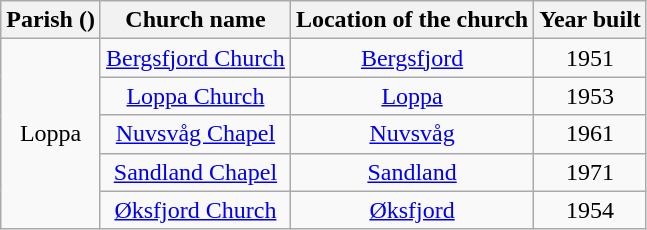<table class="wikitable" style="text-align:center">
<tr>
<th>Parish ()</th>
<th>Church name</th>
<th>Location of the church</th>
<th>Year built</th>
</tr>
<tr>
<td rowspan="5">Loppa</td>
<td><a href='#'>Bergsfjord Church</a></td>
<td><a href='#'>Bergsfjord</a></td>
<td>1951</td>
</tr>
<tr>
<td><a href='#'>Loppa Church</a></td>
<td><a href='#'>Loppa</a></td>
<td>1953</td>
</tr>
<tr>
<td><a href='#'>Nuvsvåg Chapel</a></td>
<td><a href='#'>Nuvsvåg</a></td>
<td>1961</td>
</tr>
<tr>
<td><a href='#'>Sandland Chapel</a></td>
<td><a href='#'>Sandland</a></td>
<td>1971</td>
</tr>
<tr>
<td><a href='#'>Øksfjord Church</a></td>
<td><a href='#'>Øksfjord</a></td>
<td>1954</td>
</tr>
</table>
